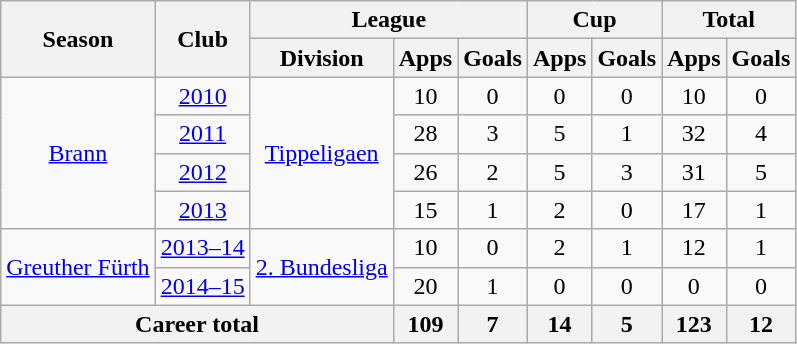<table class="wikitable" style="text-align:center">
<tr>
<th rowspan="2">Season</th>
<th rowspan="2">Club</th>
<th colspan="3">League</th>
<th colspan="2">Cup</th>
<th colspan="2">Total</th>
</tr>
<tr>
<th>Division</th>
<th>Apps</th>
<th>Goals</th>
<th>Apps</th>
<th>Goals</th>
<th>Apps</th>
<th>Goals</th>
</tr>
<tr>
<td rowspan="4"><a href='#'>Brann</a></td>
<td><a href='#'>2010</a></td>
<td rowspan="4"><a href='#'>Tippeligaen</a></td>
<td>10</td>
<td>0</td>
<td>0</td>
<td>0</td>
<td>10</td>
<td>0</td>
</tr>
<tr>
<td><a href='#'>2011</a></td>
<td>28</td>
<td>3</td>
<td>5</td>
<td>1</td>
<td>32</td>
<td>4</td>
</tr>
<tr>
<td><a href='#'>2012</a></td>
<td>26</td>
<td>2</td>
<td>5</td>
<td>3</td>
<td>31</td>
<td>5</td>
</tr>
<tr>
<td><a href='#'>2013</a></td>
<td>15</td>
<td>1</td>
<td>2</td>
<td>0</td>
<td>17</td>
<td>1</td>
</tr>
<tr>
<td rowspan="2"><a href='#'>Greuther Fürth</a></td>
<td><a href='#'>2013–14</a></td>
<td rowspan="2"><a href='#'>2. Bundesliga</a></td>
<td>10</td>
<td>0</td>
<td>2</td>
<td>1</td>
<td>12</td>
<td>1</td>
</tr>
<tr>
<td><a href='#'>2014–15</a></td>
<td>20</td>
<td>1</td>
<td>0</td>
<td>0</td>
<td>0</td>
<td>0</td>
</tr>
<tr>
<th colspan="3">Career total</th>
<th>109</th>
<th>7</th>
<th>14</th>
<th>5</th>
<th>123</th>
<th>12</th>
</tr>
</table>
